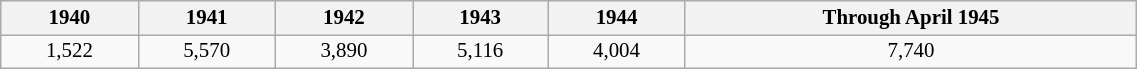<table class="wikitable" style="font-size: 87%; width: 60%">
<tr>
<th colspan="1" style="text-align: center;">1940</th>
<th colspan="1" style="text-align: center;">1941</th>
<th colspan="1" style="text-align: center;">1942</th>
<th colspan="1" style="text-align: center;">1943</th>
<th colspan="1" style="text-align: center;">1944</th>
<th colspan="1" style="text-align: center;">Through April 1945</th>
</tr>
<tr>
<td colspan="1" style="text-align: center;">1,522</td>
<td colspan="1" style="text-align: center;">5,570</td>
<td colspan="1" style="text-align: center;">3,890</td>
<td colspan="1" style="text-align: center;">5,116</td>
<td colspan="1" style="text-align: center;">4,004</td>
<td colspan="1" style="text-align: center;">7,740</td>
</tr>
</table>
